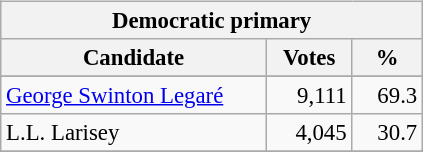<table class="wikitable" align="left" style="margin: 1em 1em 1em 0; font-size: 95%;">
<tr>
<th colspan="3">Democratic primary</th>
</tr>
<tr>
<th colspan="1" style="width: 170px">Candidate</th>
<th style="width: 50px">Votes</th>
<th style="width: 40px">%</th>
</tr>
<tr>
</tr>
<tr>
<td><a href='#'>George Swinton Legaré</a></td>
<td align="right">9,111</td>
<td align="right">69.3</td>
</tr>
<tr>
<td>L.L. Larisey</td>
<td align="right">4,045</td>
<td align="right">30.7</td>
</tr>
<tr>
</tr>
</table>
